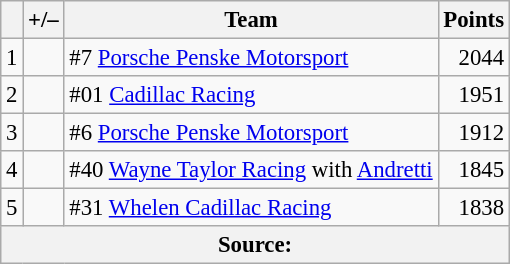<table class="wikitable" style="font-size: 95%;">
<tr>
<th scope="col"></th>
<th scope="col">+/–</th>
<th scope="col">Team</th>
<th scope="col">Points</th>
</tr>
<tr>
<td align=center>1</td>
<td align=left></td>
<td>#7 <a href='#'>Porsche Penske Motorsport</a></td>
<td align=right>2044</td>
</tr>
<tr>
<td align=center>2</td>
<td align=left></td>
<td>#01 <a href='#'>Cadillac Racing</a></td>
<td align=right>1951</td>
</tr>
<tr>
<td align=center>3</td>
<td align=left></td>
<td>#6 <a href='#'>Porsche Penske Motorsport</a></td>
<td align=right>1912</td>
</tr>
<tr>
<td align=center>4</td>
<td align="left"></td>
<td>#40 <a href='#'>Wayne Taylor Racing</a> with <a href='#'>Andretti</a></td>
<td align=right>1845</td>
</tr>
<tr>
<td align=center>5</td>
<td align="left"></td>
<td>#31 <a href='#'>Whelen Cadillac Racing</a></td>
<td align=right>1838</td>
</tr>
<tr>
<th colspan=5>Source:</th>
</tr>
</table>
